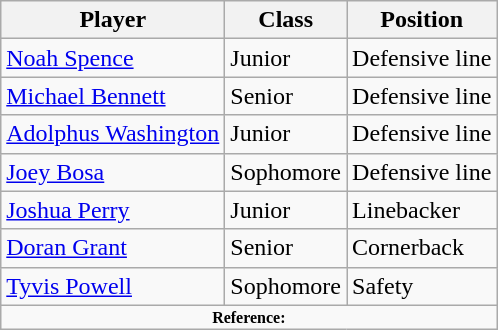<table class="wikitable">
<tr ;>
<th>Player</th>
<th>Class</th>
<th>Position</th>
</tr>
<tr>
<td><a href='#'>Noah Spence</a></td>
<td>Junior</td>
<td>Defensive line</td>
</tr>
<tr>
<td><a href='#'>Michael Bennett</a></td>
<td>Senior</td>
<td>Defensive line</td>
</tr>
<tr>
<td><a href='#'>Adolphus Washington</a></td>
<td>Junior</td>
<td>Defensive line</td>
</tr>
<tr>
<td><a href='#'>Joey Bosa</a></td>
<td>Sophomore</td>
<td>Defensive line</td>
</tr>
<tr>
<td><a href='#'>Joshua Perry</a></td>
<td>Junior</td>
<td>Linebacker</td>
</tr>
<tr>
<td><a href='#'>Doran Grant</a></td>
<td>Senior</td>
<td>Cornerback</td>
</tr>
<tr>
<td><a href='#'>Tyvis Powell</a></td>
<td>Sophomore</td>
<td>Safety</td>
</tr>
<tr>
<td colspan="3" style="font-size: 8pt" align="center"><strong>Reference:</strong></td>
</tr>
</table>
